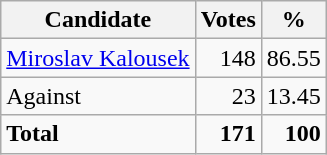<table class=wikitable style=text-align:right>
<tr>
<th>Candidate</th>
<th>Votes</th>
<th>%</th>
</tr>
<tr>
<td align=left><a href='#'>Miroslav Kalousek</a></td>
<td>148</td>
<td>86.55</td>
</tr>
<tr>
<td align=left>Against</td>
<td>23</td>
<td>13.45</td>
</tr>
<tr>
<td align=left><strong>Total</strong></td>
<td><strong>171</strong></td>
<td><strong>100</strong></td>
</tr>
</table>
